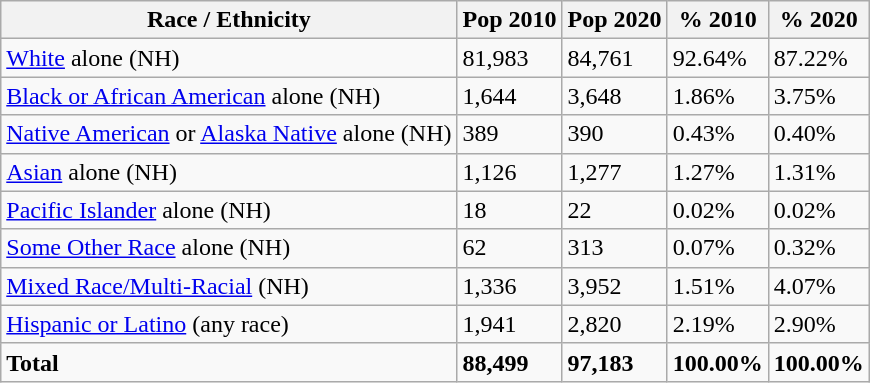<table class="wikitable">
<tr>
<th>Race / Ethnicity</th>
<th>Pop 2010</th>
<th>Pop 2020</th>
<th>% 2010</th>
<th>% 2020</th>
</tr>
<tr>
<td><a href='#'>White</a> alone (NH)</td>
<td>81,983</td>
<td>84,761</td>
<td>92.64%</td>
<td>87.22%</td>
</tr>
<tr>
<td><a href='#'>Black or African American</a> alone (NH)</td>
<td>1,644</td>
<td>3,648</td>
<td>1.86%</td>
<td>3.75%</td>
</tr>
<tr>
<td><a href='#'>Native American</a> or <a href='#'>Alaska Native</a> alone (NH)</td>
<td>389</td>
<td>390</td>
<td>0.43%</td>
<td>0.40%</td>
</tr>
<tr>
<td><a href='#'>Asian</a> alone (NH)</td>
<td>1,126</td>
<td>1,277</td>
<td>1.27%</td>
<td>1.31%</td>
</tr>
<tr>
<td><a href='#'>Pacific Islander</a> alone (NH)</td>
<td>18</td>
<td>22</td>
<td>0.02%</td>
<td>0.02%</td>
</tr>
<tr>
<td><a href='#'>Some Other Race</a> alone (NH)</td>
<td>62</td>
<td>313</td>
<td>0.07%</td>
<td>0.32%</td>
</tr>
<tr>
<td><a href='#'>Mixed Race/Multi-Racial</a> (NH)</td>
<td>1,336</td>
<td>3,952</td>
<td>1.51%</td>
<td>4.07%</td>
</tr>
<tr>
<td><a href='#'>Hispanic or Latino</a> (any race)</td>
<td>1,941</td>
<td>2,820</td>
<td>2.19%</td>
<td>2.90%</td>
</tr>
<tr>
<td><strong>Total</strong></td>
<td><strong>88,499</strong></td>
<td><strong>97,183</strong></td>
<td><strong>100.00%</strong></td>
<td><strong>100.00%</strong></td>
</tr>
</table>
